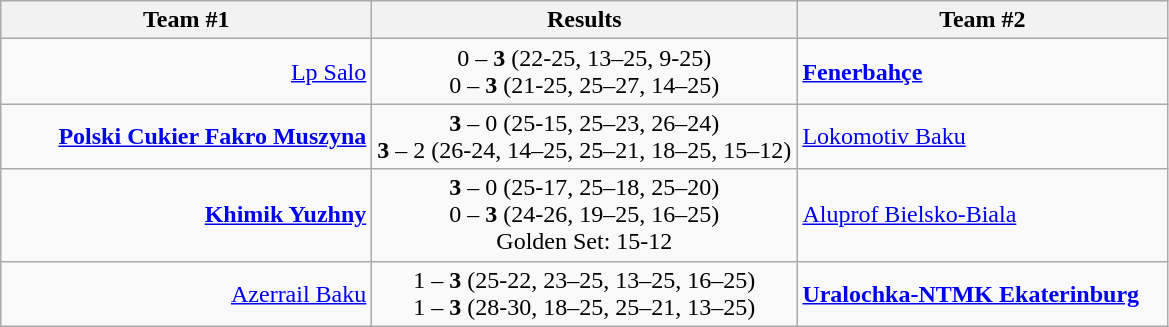<table class="wikitable" style="border-collapse: collapse;">
<tr>
<th align="right" width="240">Team #1</th>
<th>  Results  </th>
<th align="left" width="240">Team #2</th>
</tr>
<tr>
<td align="right"><a href='#'>Lp Salo</a> </td>
<td align="center">0 – <strong>3</strong> (22-25, 13–25, 9-25) <br> 0 – <strong>3</strong> (21-25, 25–27, 14–25)</td>
<td> <strong><a href='#'>Fenerbahçe</a></strong></td>
</tr>
<tr>
<td align="right"><strong><a href='#'>Polski Cukier Fakro Muszyna</a></strong> </td>
<td align="center"><strong>3</strong> – 0 (25-15, 25–23, 26–24) <br> <strong>3</strong> – 2 (26-24, 14–25, 25–21, 18–25, 15–12)</td>
<td> <a href='#'>Lokomotiv Baku</a></td>
</tr>
<tr>
<td align="right"><strong><a href='#'>Khimik Yuzhny</a></strong> </td>
<td align="center"><strong>3</strong> – 0 (25-17, 25–18, 25–20) <br> 0 – <strong>3</strong> (24-26, 19–25, 16–25) <br> Golden Set: 15-12</td>
<td> <a href='#'>Aluprof Bielsko-Biala</a></td>
</tr>
<tr>
<td align="right"><a href='#'>Azerrail Baku</a> </td>
<td align="center">1 – <strong>3</strong> (25-22, 23–25, 13–25, 16–25) <br> 1 – <strong>3</strong> (28-30, 18–25, 25–21, 13–25)</td>
<td> <strong><a href='#'>Uralochka-NTMK Ekaterinburg</a></strong></td>
</tr>
</table>
